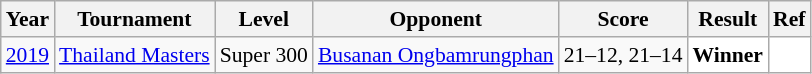<table class="sortable wikitable" style="font-size: 90%">
<tr>
<th>Year</th>
<th>Tournament</th>
<th>Level</th>
<th>Opponent</th>
<th>Score</th>
<th>Result</th>
<th>Ref</th>
</tr>
<tr style="background:#C7F2D5'">
<td align="center"><a href='#'>2019</a></td>
<td align="left"><a href='#'>Thailand Masters</a></td>
<td align="left">Super 300</td>
<td align="left"> <a href='#'>Busanan Ongbamrungphan</a></td>
<td align="left">21–12, 21–14</td>
<td style="text-align:left; background:white"> <strong>Winner</strong></td>
<td style="text-align:center; background:white"></td>
</tr>
</table>
